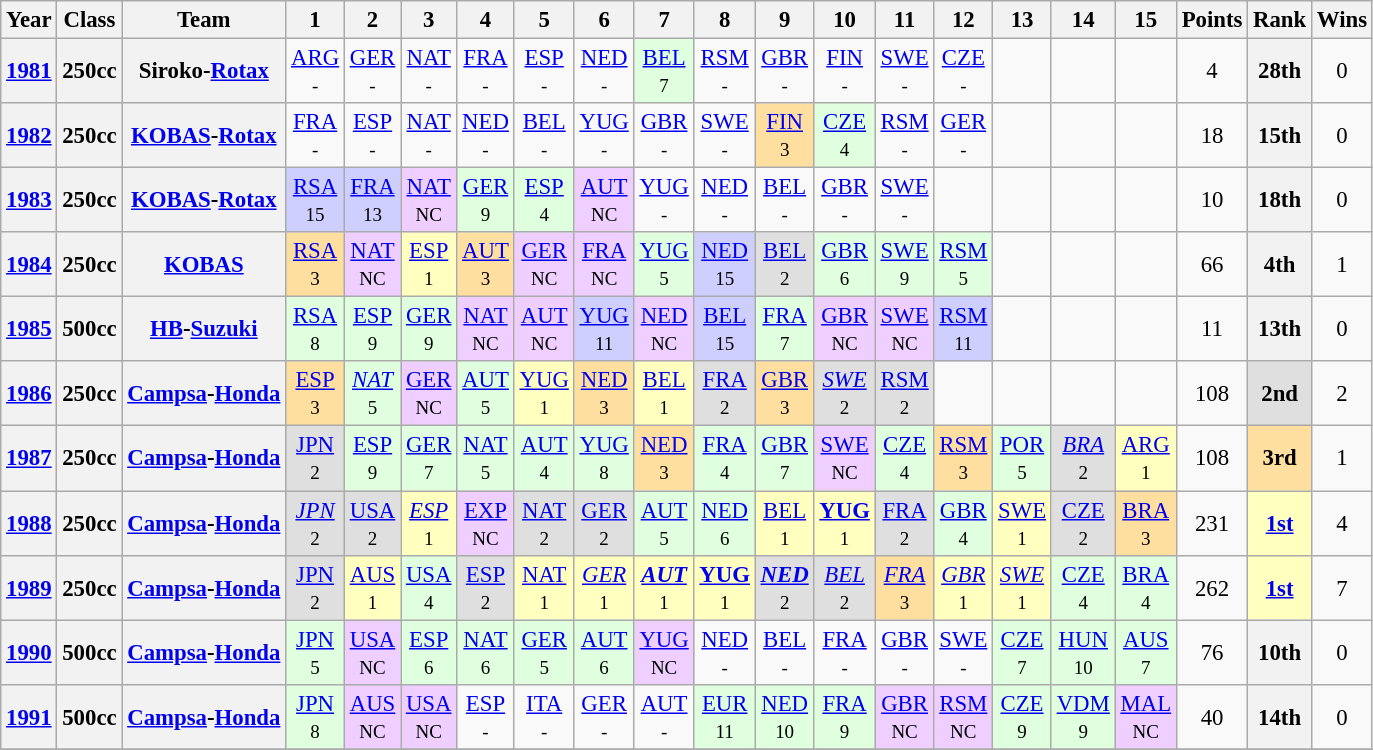<table class="wikitable" style="text-align:center; font-size:95%">
<tr>
<th>Year</th>
<th>Class</th>
<th>Team</th>
<th>1</th>
<th>2</th>
<th>3</th>
<th>4</th>
<th>5</th>
<th>6</th>
<th>7</th>
<th>8</th>
<th>9</th>
<th>10</th>
<th>11</th>
<th>12</th>
<th>13</th>
<th>14</th>
<th>15</th>
<th>Points</th>
<th>Rank</th>
<th>Wins</th>
</tr>
<tr>
<th><a href='#'>1981</a></th>
<th>250cc</th>
<th>Siroko-<a href='#'>Rotax</a></th>
<td><a href='#'>ARG</a><br><small>-</small></td>
<td><a href='#'>GER</a><br><small>-</small></td>
<td><a href='#'>NAT</a><br><small>-</small></td>
<td><a href='#'>FRA</a><br><small>-</small></td>
<td><a href='#'>ESP</a><br><small>-</small></td>
<td><a href='#'>NED</a><br><small>-</small></td>
<td style="background:#DFFFDF;"><a href='#'>BEL</a><br><small>7</small></td>
<td><a href='#'>RSM</a><br><small>-</small></td>
<td><a href='#'>GBR</a><br><small>-</small></td>
<td><a href='#'>FIN</a><br><small>-</small></td>
<td><a href='#'>SWE</a><br><small>-</small></td>
<td><a href='#'>CZE</a><br><small>-</small></td>
<td></td>
<td></td>
<td></td>
<td>4</td>
<th>28th</th>
<td>0</td>
</tr>
<tr>
<th><a href='#'>1982</a></th>
<th>250cc</th>
<th><a href='#'>KOBAS</a>-<a href='#'>Rotax</a></th>
<td><a href='#'>FRA</a><br><small>-</small></td>
<td><a href='#'>ESP</a><br><small>-</small></td>
<td><a href='#'>NAT</a><br><small>-</small></td>
<td><a href='#'>NED</a><br><small>-</small></td>
<td><a href='#'>BEL</a><br><small>-</small></td>
<td><a href='#'>YUG</a><br><small>-</small></td>
<td><a href='#'>GBR</a><br><small>-</small></td>
<td><a href='#'>SWE</a><br><small>-</small></td>
<td style="background:#FFDF9F;"><a href='#'>FIN</a><br><small>3</small></td>
<td style="background:#DFFFDF;"><a href='#'>CZE</a><br><small>4</small></td>
<td><a href='#'>RSM</a><br><small>-</small></td>
<td><a href='#'>GER</a><br><small>-</small></td>
<td></td>
<td></td>
<td></td>
<td>18</td>
<th>15th</th>
<td>0</td>
</tr>
<tr>
<th><a href='#'>1983</a></th>
<th>250cc</th>
<th><a href='#'>KOBAS</a>-<a href='#'>Rotax</a></th>
<td style="background:#CFCFFF;"><a href='#'>RSA</a><br><small>15</small></td>
<td style="background:#CFCFFF;"><a href='#'>FRA</a><br><small>13</small></td>
<td style="background:#EFCFFF;"><a href='#'>NAT</a><br><small>NC</small></td>
<td style="background:#DFFFDF;"><a href='#'>GER</a><br><small>9</small></td>
<td style="background:#DFFFDF;"><a href='#'>ESP</a><br><small>4</small></td>
<td style="background:#EFCFFF;"><a href='#'>AUT</a><br><small>NC</small></td>
<td><a href='#'>YUG</a><br><small>-</small></td>
<td><a href='#'>NED</a><br><small>-</small></td>
<td><a href='#'>BEL</a><br><small>-</small></td>
<td><a href='#'>GBR</a><br><small>-</small></td>
<td><a href='#'>SWE</a><br><small>-</small></td>
<td></td>
<td></td>
<td></td>
<td></td>
<td>10</td>
<th>18th</th>
<td>0</td>
</tr>
<tr>
<th><a href='#'>1984</a></th>
<th>250cc</th>
<th><a href='#'>KOBAS</a></th>
<td style="background:#FFDF9F;"><a href='#'>RSA</a><br><small>3</small></td>
<td style="background:#EFCFFF;"><a href='#'>NAT</a><br><small>NC</small></td>
<td style="background:#FFFFBF;"><a href='#'>ESP</a><br><small>1</small></td>
<td style="background:#FFDF9F;"><a href='#'>AUT</a><br><small>3</small></td>
<td style="background:#EFCFFF;"><a href='#'>GER</a><br><small>NC</small></td>
<td style="background:#EFCFFF;"><a href='#'>FRA</a><br><small>NC</small></td>
<td style="background:#DFFFDF;"><a href='#'>YUG</a><br><small>5</small></td>
<td style="background:#CFCFFF;"><a href='#'>NED</a><br><small>15</small></td>
<td style="background:#DFDFDF;"><a href='#'>BEL</a><br><small>2</small></td>
<td style="background:#DFFFDF;"><a href='#'>GBR</a><br><small>6</small></td>
<td style="background:#DFFFDF;"><a href='#'>SWE</a><br><small>9</small></td>
<td style="background:#DFFFDF;"><a href='#'>RSM</a><br><small>5</small></td>
<td></td>
<td></td>
<td></td>
<td>66</td>
<th>4th</th>
<td>1</td>
</tr>
<tr>
<th><a href='#'>1985</a></th>
<th>500cc</th>
<th><a href='#'>HB</a>-<a href='#'>Suzuki</a></th>
<td style="background:#DFFFDF;"><a href='#'>RSA</a><br><small>8</small></td>
<td style="background:#DFFFDF;"><a href='#'>ESP</a><br><small>9</small></td>
<td style="background:#DFFFDF;"><a href='#'>GER</a><br><small>9</small></td>
<td style="background:#EFCFFF;"><a href='#'>NAT</a><br><small>NC</small></td>
<td style="background:#EFCFFF;"><a href='#'>AUT</a><br><small>NC</small></td>
<td style="background:#CFCFFF;"><a href='#'>YUG</a><br><small>11</small></td>
<td style="background:#EFCFFF;"><a href='#'>NED</a><br><small>NC</small></td>
<td style="background:#CFCFFF;"><a href='#'>BEL</a><br><small>15</small></td>
<td style="background:#DFFFDF;"><a href='#'>FRA</a><br><small>7</small></td>
<td style="background:#EFCFFF;"><a href='#'>GBR</a><br><small>NC</small></td>
<td style="background:#EFCFFF;"><a href='#'>SWE</a><br><small>NC</small></td>
<td style="background:#CFCFFF;"><a href='#'>RSM</a><br><small>11</small></td>
<td></td>
<td></td>
<td></td>
<td>11</td>
<th>13th</th>
<td>0</td>
</tr>
<tr>
<th><a href='#'>1986</a></th>
<th>250cc</th>
<th><a href='#'>Campsa</a>-<a href='#'>Honda</a></th>
<td style="background:#FFDF9F;"><a href='#'>ESP</a><br><small>3</small></td>
<td style="background:#DFFFDF;"><em><a href='#'>NAT</a></em><br><small>5</small></td>
<td style="background:#EFCFFF;"><a href='#'>GER</a><br><small>NC</small></td>
<td style="background:#DFFFDF;"><a href='#'>AUT</a><br><small>5</small></td>
<td style="background:#FFFFBF;"><a href='#'>YUG</a><br><small>1</small></td>
<td style="background:#FFDF9F;"><a href='#'>NED</a><br><small>3</small></td>
<td style="background:#FFFFBF;"><a href='#'>BEL</a><br><small>1</small></td>
<td style="background:#DFDFDF;"><a href='#'>FRA</a><br><small>2</small></td>
<td style="background:#FFDF9F;"><a href='#'>GBR</a><br><small>3</small></td>
<td style="background:#DFDFDF;"><em><a href='#'>SWE</a></em><br><small>2</small></td>
<td style="background:#DFDFDF;"><a href='#'>RSM</a><br><small>2</small></td>
<td></td>
<td></td>
<td></td>
<td></td>
<td>108</td>
<td style="background:#DFDFDF;"><strong>2nd</strong></td>
<td>2</td>
</tr>
<tr>
<th><a href='#'>1987</a></th>
<th>250cc</th>
<th><a href='#'>Campsa</a>-<a href='#'>Honda</a></th>
<td style="background:#DFDFDF;"><a href='#'>JPN</a><br><small>2</small></td>
<td style="background:#DFFFDF;"><a href='#'>ESP</a><br><small>9</small></td>
<td style="background:#DFFFDF;"><a href='#'>GER</a><br><small>7</small></td>
<td style="background:#DFFFDF;"><a href='#'>NAT</a><br><small>5</small></td>
<td style="background:#DFFFDF;"><a href='#'>AUT</a><br><small>4</small></td>
<td style="background:#DFFFDF;"><a href='#'>YUG</a><br><small>8</small></td>
<td style="background:#FFDF9F;"><a href='#'>NED</a><br><small>3</small></td>
<td style="background:#DFFFDF;"><a href='#'>FRA</a><br><small>4</small></td>
<td style="background:#DFFFDF;"><a href='#'>GBR</a><br><small>7</small></td>
<td style="background:#EFCFFF;"><a href='#'>SWE</a><br><small>NC</small></td>
<td style="background:#DFFFDF;"><a href='#'>CZE</a><br><small>4</small></td>
<td style="background:#FFDF9F;"><a href='#'>RSM</a><br><small>3</small></td>
<td style="background:#DFFFDF;"><a href='#'>POR</a><br><small>5</small></td>
<td style="background:#DFDFDF;"><em><a href='#'>BRA</a></em><br><small>2</small></td>
<td style="background:#FFFFBF;"><a href='#'>ARG</a><br><small>1</small></td>
<td>108</td>
<td style="background:#FFDF9F;"><strong>3rd</strong></td>
<td>1</td>
</tr>
<tr>
<th><a href='#'>1988</a></th>
<th>250cc</th>
<th><a href='#'>Campsa</a>-<a href='#'>Honda</a></th>
<td style="background:#DFDFDF;"><em><a href='#'>JPN</a></em><br><small>2</small></td>
<td style="background:#DFDFDF;"><a href='#'>USA</a><br><small>2</small></td>
<td style="background:#FFFFBF;"><em><a href='#'>ESP</a></em><br><small>1</small></td>
<td style="background:#EFCFFF;"><a href='#'>EXP</a><br><small>NC</small></td>
<td style="background:#DFDFDF;"><a href='#'>NAT</a><br><small>2</small></td>
<td style="background:#DFDFDF;"><a href='#'>GER</a><br><small>2</small></td>
<td style="background:#DFFFDF;"><a href='#'>AUT</a><br><small>5</small></td>
<td style="background:#DFFFDF;"><a href='#'>NED</a><br><small>6</small></td>
<td style="background:#FFFFBF;"><a href='#'>BEL</a><br><small>1</small></td>
<td style="background:#FFFFBF;"><strong><a href='#'>YUG</a></strong><br><small>1</small></td>
<td style="background:#DFDFDF;"><a href='#'>FRA</a><br><small>2</small></td>
<td style="background:#DFFFDF;"><a href='#'>GBR</a><br><small>4</small></td>
<td style="background:#FFFFBF;"><a href='#'>SWE</a><br><small>1</small></td>
<td style="background:#DFDFDF;"><a href='#'>CZE</a><br><small>2</small></td>
<td style="background:#FFDF9F;"><a href='#'>BRA</a><br><small>3</small></td>
<td>231</td>
<td style="background:#FFFFBF;"><strong><a href='#'>1st</a></strong></td>
<td>4</td>
</tr>
<tr>
<th><a href='#'>1989</a></th>
<th>250cc</th>
<th><a href='#'>Campsa</a>-<a href='#'>Honda</a></th>
<td style="background:#DFDFDF;"><a href='#'>JPN</a><br><small>2</small></td>
<td style="background:#FFFFBF;"><a href='#'>AUS</a><br><small>1</small></td>
<td style="background:#DFFFDF;"><a href='#'>USA</a><br><small>4</small></td>
<td style="background:#DFDFDF;"><a href='#'>ESP</a><br><small>2</small></td>
<td style="background:#FFFFBF;"><a href='#'>NAT</a><br><small>1</small></td>
<td style="background:#FFFFBF;"><em><a href='#'>GER</a></em><br><small>1</small></td>
<td style="background:#FFFFBF;"><strong><em><a href='#'>AUT</a></em></strong><br><small>1</small></td>
<td style="background:#FFFFBF;"><strong><a href='#'>YUG</a></strong><br><small>1</small></td>
<td style="background:#DFDFDF;"><strong><em><a href='#'>NED</a></em></strong><br><small>2</small></td>
<td style="background:#DFDFDF;"><em><a href='#'>BEL</a></em><br><small>2</small></td>
<td style="background:#FFDF9F;"><em><a href='#'>FRA</a></em><br><small>3</small></td>
<td style="background:#FFFFBF;"><em><a href='#'>GBR</a></em><br><small>1</small></td>
<td style="background:#FFFFBF;"><em><a href='#'>SWE</a></em><br><small>1</small></td>
<td style="background:#DFFFDF;"><a href='#'>CZE</a><br><small>4</small></td>
<td style="background:#DFFFDF;"><a href='#'>BRA</a><br><small>4</small></td>
<td>262</td>
<td style="background:#FFFFBF;"><strong><a href='#'>1st</a></strong></td>
<td>7</td>
</tr>
<tr>
<th><a href='#'>1990</a></th>
<th>500cc</th>
<th><a href='#'>Campsa</a>-<a href='#'>Honda</a></th>
<td style="background:#DFFFDF;"><a href='#'>JPN</a><br><small>5</small></td>
<td style="background:#EFCFFF;"><a href='#'>USA</a><br><small>NC</small></td>
<td style="background:#DFFFDF;"><a href='#'>ESP</a><br><small>6</small></td>
<td style="background:#DFFFDF;"><a href='#'>NAT</a><br><small>6</small></td>
<td style="background:#DFFFDF;"><a href='#'>GER</a><br><small>5</small></td>
<td style="background:#DFFFDF;"><a href='#'>AUT</a><br><small>6</small></td>
<td style="background:#EFCFFF;"><a href='#'>YUG</a><br><small>NC</small></td>
<td><a href='#'>NED</a><br><small>-</small></td>
<td><a href='#'>BEL</a><br><small>-</small></td>
<td><a href='#'>FRA</a><br><small>-</small></td>
<td><a href='#'>GBR</a><br><small>-</small></td>
<td><a href='#'>SWE</a><br><small>-</small></td>
<td style="background:#DFFFDF;"><a href='#'>CZE</a><br><small>7</small></td>
<td style="background:#DFFFDF;"><a href='#'>HUN</a><br><small>10</small></td>
<td style="background:#DFFFDF;"><a href='#'>AUS</a><br><small>7</small></td>
<td>76</td>
<th>10th</th>
<td>0</td>
</tr>
<tr>
<th><a href='#'>1991</a></th>
<th>500cc</th>
<th><a href='#'>Campsa</a>-<a href='#'>Honda</a></th>
<td style="background:#DFFFDF;"><a href='#'>JPN</a><br><small>8</small></td>
<td style="background:#EFCFFF;"><a href='#'>AUS</a><br><small>NC</small></td>
<td style="background:#EFCFFF;"><a href='#'>USA</a><br><small>NC</small></td>
<td><a href='#'>ESP</a><br><small>-</small></td>
<td><a href='#'>ITA</a><br><small>-</small></td>
<td><a href='#'>GER</a><br><small>-</small></td>
<td><a href='#'>AUT</a><br><small>-</small></td>
<td style="background:#DFFFDF;"><a href='#'>EUR</a><br><small>11</small></td>
<td style="background:#DFFFDF;"><a href='#'>NED</a><br><small>10</small></td>
<td style="background:#DFFFDF;"><a href='#'>FRA</a><br><small>9</small></td>
<td style="background:#EFCFFF;"><a href='#'>GBR</a><br><small>NC</small></td>
<td style="background:#EFCFFF;"><a href='#'>RSM</a><br><small>NC</small></td>
<td style="background:#DFFFDF;"><a href='#'>CZE</a><br><small>9</small></td>
<td style="background:#DFFFDF;"><a href='#'>VDM</a><br><small>9</small></td>
<td style="background:#EFCFFF;"><a href='#'>MAL</a><br><small>NC</small></td>
<td>40</td>
<th>14th</th>
<td>0</td>
</tr>
<tr>
</tr>
</table>
